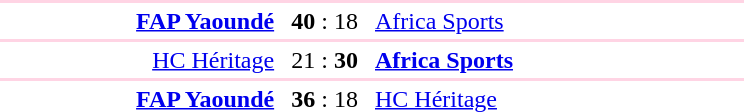<table style="text-align:center" width=500>
<tr>
<th width=30%></th>
<th width=10%></th>
<th width=30%></th>
<th width=10%></th>
</tr>
<tr align="left" bgcolor=#ffd4e4>
<td colspan=4></td>
</tr>
<tr>
<td align="right"><strong><a href='#'>FAP Yaoundé</a></strong> </td>
<td><strong>40</strong> : 18</td>
<td align=left> <a href='#'>Africa Sports</a></td>
</tr>
<tr align="left" bgcolor=#ffd4e4>
<td colspan=4></td>
</tr>
<tr>
<td align="right"><a href='#'>HC Héritage</a> </td>
<td>21 : <strong>30</strong></td>
<td align=left> <strong><a href='#'>Africa Sports</a></strong></td>
</tr>
<tr align="left" bgcolor=#ffd4e4>
<td colspan=4></td>
</tr>
<tr>
<td align="right"><strong><a href='#'>FAP Yaoundé</a></strong> </td>
<td><strong>36</strong> : 18</td>
<td align=left> <a href='#'>HC Héritage</a></td>
</tr>
</table>
